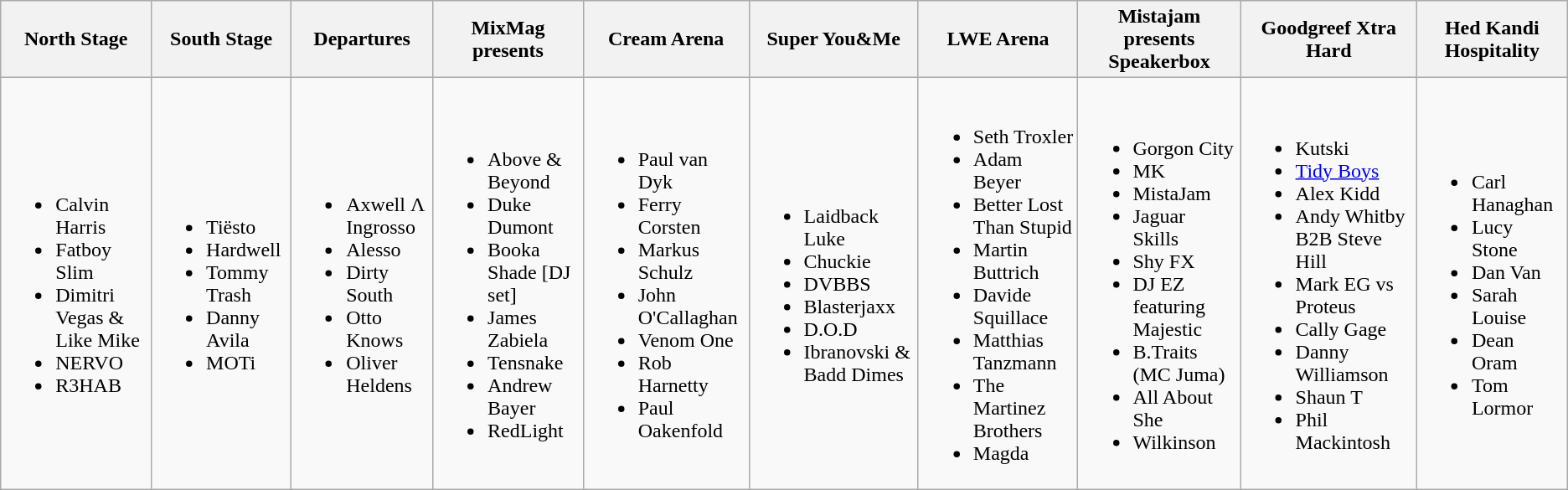<table class="wikitable">
<tr>
<th>North Stage</th>
<th>South Stage</th>
<th>Departures</th>
<th>MixMag presents</th>
<th>Cream Arena</th>
<th>Super You&Me</th>
<th>LWE Arena</th>
<th>Mistajam presents Speakerbox</th>
<th>Goodgreef Xtra Hard</th>
<th>Hed Kandi Hospitality</th>
</tr>
<tr>
<td><br><ul><li>Calvin Harris</li><li>Fatboy Slim</li><li>Dimitri Vegas & Like Mike</li><li>NERVO</li><li>R3HAB</li></ul></td>
<td><br><ul><li>Tiësto</li><li>Hardwell</li><li>Tommy Trash</li><li>Danny Avila</li><li>MOTi</li></ul></td>
<td><br><ul><li>Axwell Λ Ingrosso</li><li>Alesso</li><li>Dirty South</li><li>Otto Knows</li><li>Oliver Heldens</li></ul></td>
<td><br><ul><li>Above & Beyond</li><li>Duke Dumont</li><li>Booka Shade [DJ set]</li><li>James Zabiela</li><li>Tensnake</li><li>Andrew Bayer</li><li>RedLight</li></ul></td>
<td><br><ul><li>Paul van Dyk</li><li>Ferry Corsten</li><li>Markus Schulz</li><li>John O'Callaghan</li><li>Venom One</li><li>Rob Harnetty</li><li>Paul Oakenfold</li></ul></td>
<td><br><ul><li>Laidback Luke</li><li>Chuckie</li><li>DVBBS</li><li>Blasterjaxx</li><li>D.O.D</li><li>Ibranovski & Badd Dimes</li></ul></td>
<td><br><ul><li>Seth Troxler</li><li>Adam Beyer</li><li>Better Lost Than Stupid</li><li>Martin Buttrich</li><li>Davide Squillace</li><li>Matthias Tanzmann</li><li>The Martinez Brothers</li><li>Magda</li></ul></td>
<td><br><ul><li>Gorgon City</li><li>MK</li><li>MistaJam</li><li>Jaguar Skills</li><li>Shy FX</li><li>DJ EZ featuring Majestic</li><li>B.Traits (MC Juma)</li><li>All About She</li><li>Wilkinson</li></ul></td>
<td><br><ul><li>Kutski</li><li><a href='#'>Tidy Boys</a></li><li>Alex Kidd</li><li>Andy Whitby B2B Steve Hill</li><li>Mark EG vs Proteus</li><li>Cally Gage</li><li>Danny Williamson</li><li>Shaun T</li><li>Phil Mackintosh</li></ul></td>
<td><br><ul><li>Carl Hanaghan</li><li>Lucy Stone</li><li>Dan Van</li><li>Sarah Louise</li><li>Dean Oram</li><li>Tom Lormor</li></ul></td>
</tr>
</table>
